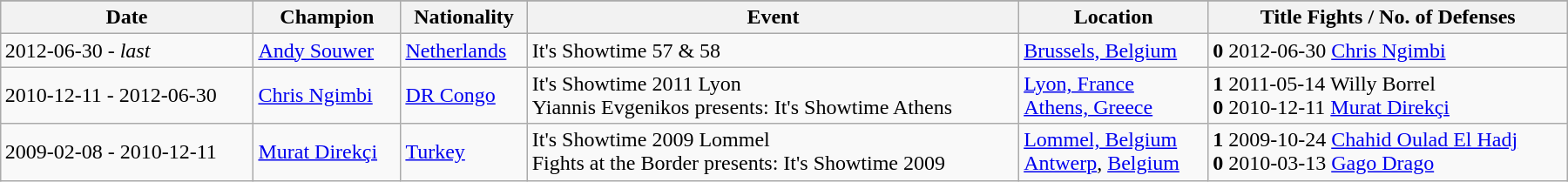<table class="wikitable" width=95% style="clear:both; margin:1.5em auto; text-align:center;">
<tr>
</tr>
<tr align="center"  bgcolor="#dddddd">
<th>Date</th>
<th>Champion</th>
<th>Nationality</th>
<th>Event</th>
<th>Location</th>
<th>Title Fights / No. of Defenses</th>
</tr>
<tr align="left"  bgcolor=>
<td>2012-06-30 - <em>last</em></td>
<td><a href='#'>Andy Souwer</a></td>
<td> <a href='#'>Netherlands</a></td>
<td align=left>It's Showtime 57 & 58</td>
<td align=left><a href='#'>Brussels, Belgium</a></td>
<td align=left><strong>0</strong> 2012-06-30  <a href='#'>Chris Ngimbi</a></td>
</tr>
<tr align="left"  bgcolor=>
<td>2010-12-11 - 2012-06-30</td>
<td><a href='#'>Chris Ngimbi</a></td>
<td> <a href='#'>DR Congo</a></td>
<td align=left>It's Showtime 2011 Lyon <br> Yiannis Evgenikos presents: It's Showtime Athens</td>
<td align=left><a href='#'>Lyon, France</a> <br> <a href='#'>Athens, Greece</a></td>
<td align=left><strong>1</strong> 2011-05-14  Willy Borrel <br> <strong>0</strong> 2010-12-11  <a href='#'>Murat Direkçi</a></td>
</tr>
<tr align="left"  bgcolor=>
<td>2009-02-08 - 2010-12-11</td>
<td><a href='#'>Murat Direkçi</a></td>
<td> <a href='#'>Turkey</a></td>
<td>It's Showtime 2009 Lommel <br> Fights at the Border presents: It's Showtime 2009</td>
<td><a href='#'>Lommel, Belgium</a> <br> <a href='#'>Antwerp</a>, <a href='#'>Belgium</a></td>
<td align=left><strong>1</strong> 2009-10-24  <a href='#'>Chahid Oulad El Hadj</a> <br><strong>0</strong> 2010-03-13  <a href='#'>Gago Drago</a></td>
</tr>
</table>
